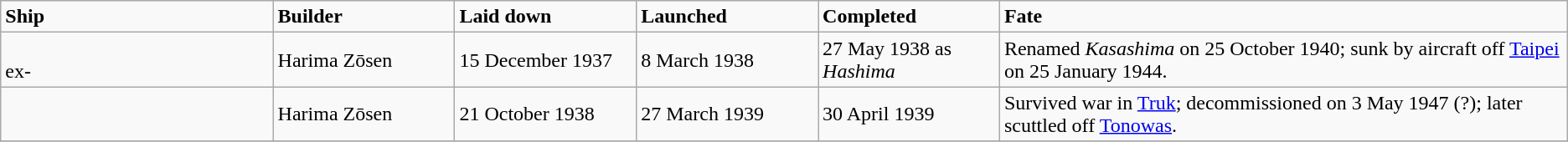<table class="wikitable">
<tr>
<td width="12%"><strong>Ship</strong></td>
<td width="8%"><strong>Builder</strong></td>
<td width="8%" bgcolor=><strong>Laid down</strong></td>
<td width="8%" bgcolor=><strong>Launched</strong></td>
<td width="8%" bgcolor=><strong>Completed</strong></td>
<td width="25%" bgcolor=><strong>Fate</strong></td>
</tr>
<tr>
<td><br>ex-</td>
<td>Harima Zōsen</td>
<td>15 December 1937</td>
<td>8 March 1938</td>
<td>27 May 1938 as <em>Hashima</em></td>
<td>Renamed <em>Kasashima</em> on 25 October 1940; sunk by aircraft off <a href='#'>Taipei</a>  on 25 January 1944.</td>
</tr>
<tr>
<td></td>
<td>Harima Zōsen</td>
<td>21 October 1938</td>
<td>27 March 1939</td>
<td>30 April 1939</td>
<td>Survived war in <a href='#'>Truk</a>; decommissioned on 3 May 1947 (?); later scuttled off <a href='#'>Tonowas</a>.</td>
</tr>
<tr>
</tr>
</table>
